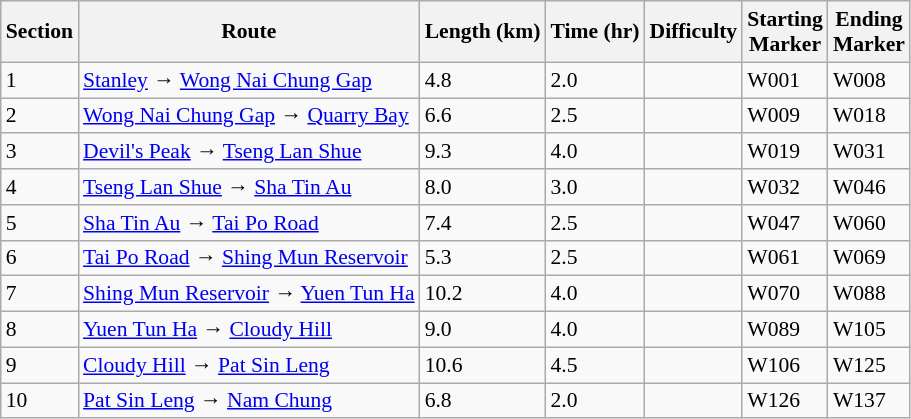<table class="wikitable" border="1" style="text-align:left;font-size:90%;">
<tr>
<th>Section</th>
<th>Route</th>
<th>Length (km)</th>
<th>Time (hr)</th>
<th>Difficulty</th>
<th>Starting<br>Marker</th>
<th>Ending<br>Marker</th>
</tr>
<tr>
<td>1</td>
<td><a href='#'>Stanley</a> → <a href='#'>Wong Nai Chung Gap</a></td>
<td>4.8</td>
<td>2.0</td>
<td></td>
<td>W001</td>
<td>W008</td>
</tr>
<tr>
<td>2</td>
<td><a href='#'>Wong Nai Chung Gap</a> → <a href='#'>Quarry Bay</a></td>
<td>6.6</td>
<td>2.5</td>
<td></td>
<td>W009</td>
<td>W018</td>
</tr>
<tr>
<td>3</td>
<td><a href='#'>Devil's Peak</a> → <a href='#'>Tseng Lan Shue</a></td>
<td>9.3</td>
<td>4.0</td>
<td></td>
<td>W019</td>
<td>W031</td>
</tr>
<tr>
<td>4</td>
<td><a href='#'>Tseng Lan Shue</a> → <a href='#'>Sha Tin Au</a></td>
<td>8.0</td>
<td>3.0</td>
<td></td>
<td>W032</td>
<td>W046</td>
</tr>
<tr>
<td>5</td>
<td><a href='#'>Sha Tin Au</a> → <a href='#'>Tai Po Road</a></td>
<td>7.4</td>
<td>2.5</td>
<td></td>
<td>W047</td>
<td>W060</td>
</tr>
<tr>
<td>6</td>
<td><a href='#'>Tai Po Road</a> → <a href='#'>Shing Mun Reservoir</a></td>
<td>5.3</td>
<td>2.5</td>
<td></td>
<td>W061</td>
<td>W069</td>
</tr>
<tr>
<td>7</td>
<td><a href='#'>Shing Mun Reservoir</a> → <a href='#'>Yuen Tun Ha</a></td>
<td>10.2</td>
<td>4.0</td>
<td></td>
<td>W070</td>
<td>W088</td>
</tr>
<tr>
<td>8</td>
<td><a href='#'>Yuen Tun Ha</a> → <a href='#'>Cloudy Hill</a></td>
<td>9.0</td>
<td>4.0</td>
<td></td>
<td>W089</td>
<td>W105</td>
</tr>
<tr>
<td>9</td>
<td><a href='#'>Cloudy Hill</a> → <a href='#'>Pat Sin Leng</a></td>
<td>10.6</td>
<td>4.5</td>
<td></td>
<td>W106</td>
<td>W125</td>
</tr>
<tr>
<td>10</td>
<td><a href='#'>Pat Sin Leng</a> → <a href='#'>Nam Chung</a></td>
<td>6.8</td>
<td>2.0</td>
<td></td>
<td>W126</td>
<td>W137</td>
</tr>
</table>
